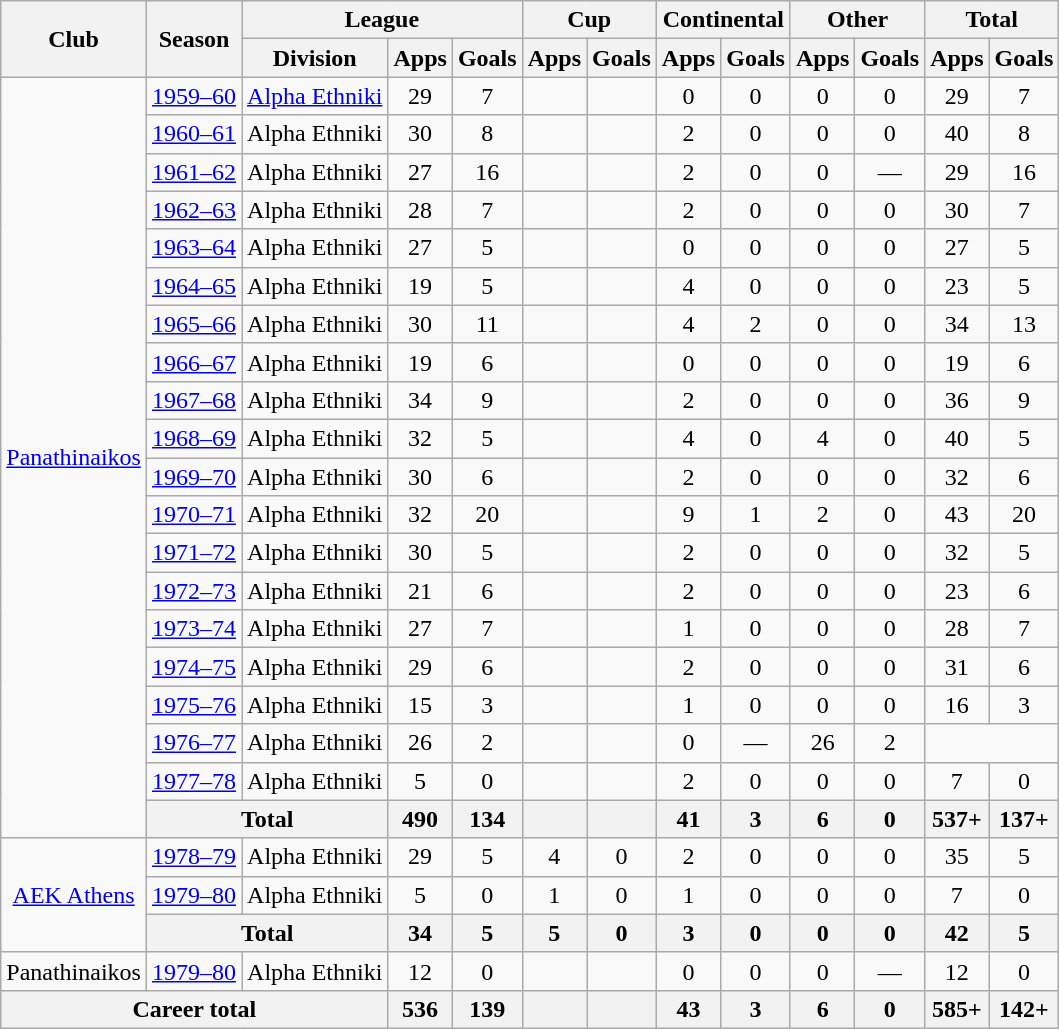<table class="wikitable" style="text-align:center">
<tr>
<th rowspan="2">Club</th>
<th rowspan="2">Season</th>
<th colspan="3">League</th>
<th colspan="2">Cup</th>
<th colspan="2">Continental</th>
<th colspan="2">Other</th>
<th colspan="2">Total</th>
</tr>
<tr>
<th>Division</th>
<th>Apps</th>
<th>Goals</th>
<th>Apps</th>
<th>Goals</th>
<th>Apps</th>
<th>Goals</th>
<th>Apps</th>
<th>Goals</th>
<th>Apps</th>
<th>Goals</th>
</tr>
<tr>
<td rowspan="20"><a href='#'>Panathinaikos</a></td>
<td><a href='#'>1959–60</a></td>
<td><a href='#'>Alpha Ethniki</a></td>
<td>29</td>
<td>7</td>
<td></td>
<td></td>
<td>0</td>
<td>0</td>
<td>0</td>
<td>0</td>
<td>29</td>
<td>7</td>
</tr>
<tr>
<td><a href='#'>1960–61</a></td>
<td>Alpha Ethniki</td>
<td>30</td>
<td>8</td>
<td></td>
<td></td>
<td>2</td>
<td>0</td>
<td>0</td>
<td>0</td>
<td>40</td>
<td>8</td>
</tr>
<tr>
<td><a href='#'>1961–62</a></td>
<td>Alpha Ethniki</td>
<td>27</td>
<td>16</td>
<td></td>
<td></td>
<td>2</td>
<td>0</td>
<td>0</td>
<td 0>—</td>
<td>29</td>
<td>16</td>
</tr>
<tr>
<td><a href='#'>1962–63</a></td>
<td>Alpha Ethniki</td>
<td>28</td>
<td>7</td>
<td></td>
<td></td>
<td>2</td>
<td>0</td>
<td>0</td>
<td>0</td>
<td>30</td>
<td>7</td>
</tr>
<tr>
<td><a href='#'>1963–64</a></td>
<td>Alpha Ethniki</td>
<td>27</td>
<td>5</td>
<td></td>
<td></td>
<td>0</td>
<td>0</td>
<td>0</td>
<td>0</td>
<td>27</td>
<td>5</td>
</tr>
<tr>
<td><a href='#'>1964–65</a></td>
<td>Alpha Ethniki</td>
<td>19</td>
<td>5</td>
<td></td>
<td></td>
<td>4</td>
<td>0</td>
<td>0</td>
<td>0</td>
<td>23</td>
<td>5</td>
</tr>
<tr>
<td><a href='#'>1965–66</a></td>
<td>Alpha Ethniki</td>
<td>30</td>
<td>11</td>
<td></td>
<td></td>
<td>4</td>
<td>2</td>
<td>0</td>
<td>0</td>
<td>34</td>
<td>13</td>
</tr>
<tr>
<td><a href='#'>1966–67</a></td>
<td>Alpha Ethniki</td>
<td>19</td>
<td>6</td>
<td></td>
<td></td>
<td>0</td>
<td>0</td>
<td>0</td>
<td>0</td>
<td>19</td>
<td>6</td>
</tr>
<tr>
<td><a href='#'>1967–68</a></td>
<td>Alpha Ethniki</td>
<td>34</td>
<td>9</td>
<td></td>
<td></td>
<td>2</td>
<td>0</td>
<td>0</td>
<td>0</td>
<td>36</td>
<td>9</td>
</tr>
<tr>
<td><a href='#'>1968–69</a></td>
<td>Alpha Ethniki</td>
<td>32</td>
<td>5</td>
<td></td>
<td></td>
<td>4</td>
<td>0</td>
<td>4</td>
<td>0</td>
<td>40</td>
<td>5</td>
</tr>
<tr>
<td><a href='#'>1969–70</a></td>
<td>Alpha Ethniki</td>
<td>30</td>
<td>6</td>
<td></td>
<td></td>
<td>2</td>
<td>0</td>
<td>0</td>
<td>0</td>
<td>32</td>
<td>6</td>
</tr>
<tr>
<td><a href='#'>1970–71</a></td>
<td>Alpha Ethniki</td>
<td>32</td>
<td>20</td>
<td></td>
<td></td>
<td>9</td>
<td>1</td>
<td>2</td>
<td>0</td>
<td>43</td>
<td>20</td>
</tr>
<tr>
<td><a href='#'>1971–72</a></td>
<td>Alpha Ethniki</td>
<td>30</td>
<td>5</td>
<td></td>
<td></td>
<td>2</td>
<td>0</td>
<td>0</td>
<td>0</td>
<td>32</td>
<td>5</td>
</tr>
<tr>
<td><a href='#'>1972–73</a></td>
<td>Alpha Ethniki</td>
<td>21</td>
<td>6</td>
<td></td>
<td></td>
<td>2</td>
<td>0</td>
<td>0</td>
<td>0</td>
<td>23</td>
<td>6</td>
</tr>
<tr>
<td><a href='#'>1973–74</a></td>
<td>Alpha Ethniki</td>
<td>27</td>
<td>7</td>
<td></td>
<td></td>
<td>1</td>
<td>0</td>
<td>0</td>
<td>0</td>
<td>28</td>
<td>7</td>
</tr>
<tr>
<td><a href='#'>1974–75</a></td>
<td>Alpha Ethniki</td>
<td>29</td>
<td>6</td>
<td></td>
<td></td>
<td>2</td>
<td>0</td>
<td>0</td>
<td>0</td>
<td>31</td>
<td>6</td>
</tr>
<tr>
<td><a href='#'>1975–76</a></td>
<td>Alpha Ethniki</td>
<td>15</td>
<td>3</td>
<td></td>
<td></td>
<td>1</td>
<td>0</td>
<td>0</td>
<td>0</td>
<td>16</td>
<td>3</td>
</tr>
<tr>
<td><a href='#'>1976–77</a></td>
<td>Alpha Ethniki</td>
<td>26</td>
<td>2</td>
<td></td>
<td></td>
<td>0</td>
<td 0>—</td>
<td>26</td>
<td>2</td>
</tr>
<tr>
<td><a href='#'>1977–78</a></td>
<td>Alpha Ethniki</td>
<td>5</td>
<td>0</td>
<td></td>
<td></td>
<td>2</td>
<td>0</td>
<td>0</td>
<td>0</td>
<td>7</td>
<td>0</td>
</tr>
<tr>
<th colspan="2">Total</th>
<th>490</th>
<th>134</th>
<th></th>
<th></th>
<th>41</th>
<th>3</th>
<th>6</th>
<th>0</th>
<th>537+</th>
<th>137+</th>
</tr>
<tr>
<td rowspan="3"><a href='#'>AEK Athens</a></td>
<td><a href='#'>1978–79</a></td>
<td>Alpha Ethniki</td>
<td>29</td>
<td>5</td>
<td>4</td>
<td>0</td>
<td>2</td>
<td>0</td>
<td>0</td>
<td>0</td>
<td>35</td>
<td>5</td>
</tr>
<tr>
<td><a href='#'>1979–80</a></td>
<td>Alpha Ethniki</td>
<td>5</td>
<td>0</td>
<td>1</td>
<td>0</td>
<td>1</td>
<td>0</td>
<td>0</td>
<td>0</td>
<td>7</td>
<td>0</td>
</tr>
<tr>
<th colspan="2">Total</th>
<th>34</th>
<th>5</th>
<th>5</th>
<th>0</th>
<th>3</th>
<th>0</th>
<th>0</th>
<th>0</th>
<th>42</th>
<th>5</th>
</tr>
<tr>
<td>Panathinaikos</td>
<td><a href='#'>1979–80</a></td>
<td>Alpha Ethniki</td>
<td>12</td>
<td>0</td>
<td></td>
<td></td>
<td>0</td>
<td>0</td>
<td>0</td>
<td 0>—</td>
<td>12</td>
<td>0</td>
</tr>
<tr>
<th colspan="3">Career total</th>
<th>536</th>
<th>139</th>
<th></th>
<th></th>
<th>43</th>
<th>3</th>
<th>6</th>
<th>0</th>
<th>585+</th>
<th>142+</th>
</tr>
</table>
